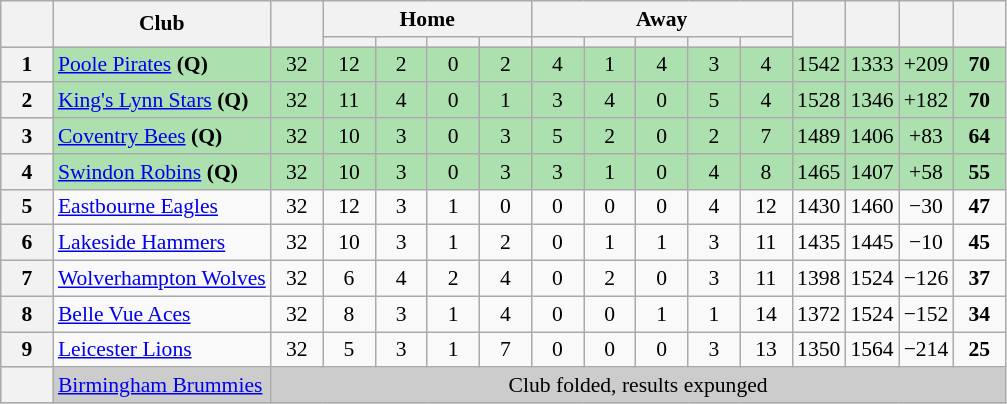<table class="wikitable" style="text-align:center; font-size:90%">
<tr>
<th rowspan=2 width=28></th>
<th rowspan=2>Club</th>
<th rowspan=2 width=28></th>
<th colspan=4>Home</th>
<th colspan=5>Away</th>
<th rowspan=2 width=28></th>
<th rowspan=2 width=28></th>
<th rowspan=2 width=28></th>
<th rowspan=2 width=28></th>
</tr>
<tr>
<th width=28></th>
<th width=28></th>
<th width=28></th>
<th width=28></th>
<th width=28></th>
<th width=28></th>
<th width=28></th>
<th width=28></th>
<th width=28></th>
</tr>
<tr style="background:#ACE1AF;">
<th>1</th>
<td align=left><a href='#'>Poole Pirates</a> <strong>(Q)</strong></td>
<td>32</td>
<td>12</td>
<td>2</td>
<td>0</td>
<td>2</td>
<td>4</td>
<td>1</td>
<td>4</td>
<td>3</td>
<td>4</td>
<td>1542</td>
<td>1333</td>
<td>+209</td>
<td><strong>70</strong></td>
</tr>
<tr style="background:#ACE1AF;">
<th>2</th>
<td align=left><a href='#'>King's Lynn Stars</a> <strong>(Q)</strong></td>
<td>32</td>
<td>11</td>
<td>4</td>
<td>0</td>
<td>1</td>
<td>3</td>
<td>4</td>
<td>0</td>
<td>5</td>
<td>4</td>
<td>1528</td>
<td>1346</td>
<td>+182</td>
<td><strong>70</strong></td>
</tr>
<tr style="background:#ACE1AF;">
<th>3</th>
<td align=left><a href='#'>Coventry Bees</a> <strong>(Q)</strong></td>
<td>32</td>
<td>10</td>
<td>3</td>
<td>0</td>
<td>3</td>
<td>5</td>
<td>2</td>
<td>0</td>
<td>2</td>
<td>7</td>
<td>1489</td>
<td>1406</td>
<td>+83</td>
<td><strong>64</strong></td>
</tr>
<tr style="background:#ACE1AF;">
<th>4</th>
<td align=left><a href='#'>Swindon Robins</a> <strong>(Q)</strong></td>
<td>32</td>
<td>10</td>
<td>3</td>
<td>0</td>
<td>3</td>
<td>3</td>
<td>1</td>
<td>0</td>
<td>4</td>
<td>8</td>
<td>1465</td>
<td>1407</td>
<td>+58</td>
<td><strong>55</strong></td>
</tr>
<tr>
<th>5</th>
<td align=left><a href='#'>Eastbourne Eagles</a></td>
<td>32</td>
<td>12</td>
<td>3</td>
<td>1</td>
<td>0</td>
<td>0</td>
<td>0</td>
<td>0</td>
<td>4</td>
<td>12</td>
<td>1430</td>
<td>1460</td>
<td>−30</td>
<td><strong>47</strong></td>
</tr>
<tr>
<th>6</th>
<td align=left><a href='#'>Lakeside Hammers</a></td>
<td>32</td>
<td>10</td>
<td>3</td>
<td>1</td>
<td>2</td>
<td>0</td>
<td>1</td>
<td>1</td>
<td>3</td>
<td>11</td>
<td>1435</td>
<td>1445</td>
<td>−10</td>
<td><strong>45</strong></td>
</tr>
<tr>
<th>7</th>
<td align=left><a href='#'>Wolverhampton Wolves</a></td>
<td>32</td>
<td>6</td>
<td>4</td>
<td>2</td>
<td>4</td>
<td>0</td>
<td>2</td>
<td>0</td>
<td>3</td>
<td>11</td>
<td>1398</td>
<td>1524</td>
<td>−126</td>
<td><strong>37</strong></td>
</tr>
<tr>
<th>8</th>
<td align=left><a href='#'>Belle Vue Aces</a></td>
<td>32</td>
<td>8</td>
<td>3</td>
<td>1</td>
<td>4</td>
<td>0</td>
<td>0</td>
<td>1</td>
<td>1</td>
<td>14</td>
<td>1372</td>
<td>1524</td>
<td>−152</td>
<td><strong>34</strong></td>
</tr>
<tr>
<th>9</th>
<td align=left><a href='#'>Leicester Lions</a></td>
<td>32</td>
<td>5</td>
<td>3</td>
<td>1</td>
<td>7</td>
<td>0</td>
<td>0</td>
<td>0</td>
<td>3</td>
<td>13</td>
<td>1350</td>
<td>1564</td>
<td>−214</td>
<td><strong>25</strong></td>
</tr>
<tr style="background:#CCCCCC;">
<th></th>
<td align=left><a href='#'>Birmingham Brummies</a></td>
<td colspan=14>Club folded, results expunged</td>
</tr>
</table>
